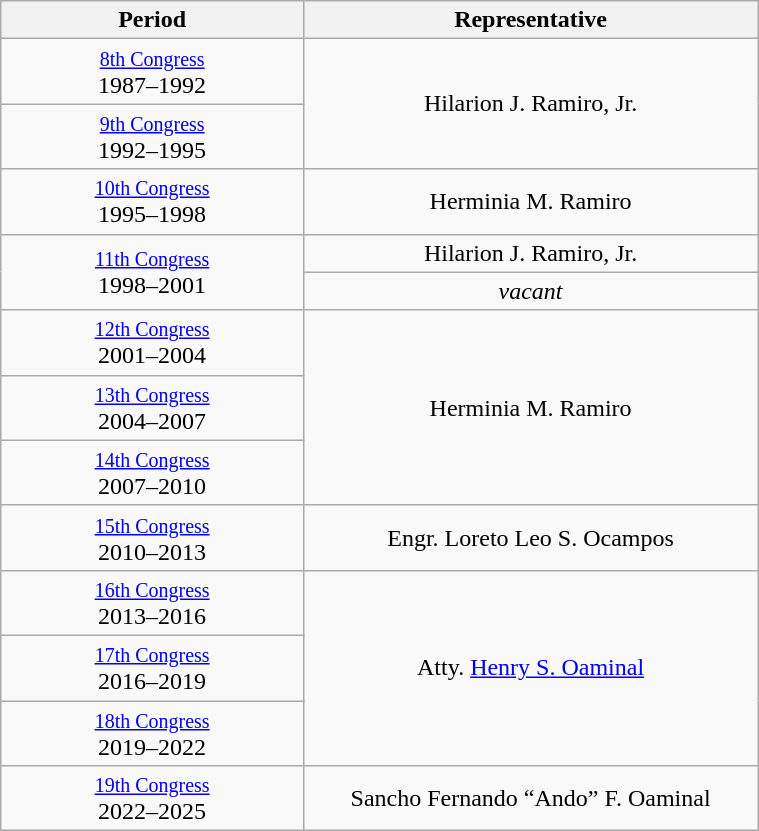<table class="wikitable" style="text-align:center; width:40%;">
<tr>
<th width="40%">Period</th>
<th>Representative</th>
</tr>
<tr>
<td><small><a href='#'>8th Congress</a></small><br>1987–1992</td>
<td rowspan="2">Hilarion J. Ramiro, Jr.</td>
</tr>
<tr>
<td><small><a href='#'>9th Congress</a></small><br>1992–1995</td>
</tr>
<tr>
<td><small><a href='#'>10th Congress</a></small><br>1995–1998</td>
<td>Herminia M. Ramiro</td>
</tr>
<tr>
<td rowspan="2"><small><a href='#'>11th Congress</a></small><br>1998–2001</td>
<td>Hilarion J. Ramiro, Jr.</td>
</tr>
<tr>
<td><em>vacant</em></td>
</tr>
<tr>
<td><small><a href='#'>12th Congress</a></small><br>2001–2004</td>
<td rowspan="3">Herminia M. Ramiro</td>
</tr>
<tr>
<td><small><a href='#'>13th Congress</a></small><br>2004–2007</td>
</tr>
<tr>
<td><small><a href='#'>14th Congress</a></small><br>2007–2010</td>
</tr>
<tr>
<td><small><a href='#'>15th Congress</a></small><br>2010–2013</td>
<td>Engr. Loreto Leo S. Ocampos</td>
</tr>
<tr>
<td><small><a href='#'>16th Congress</a></small><br>2013–2016</td>
<td rowspan="3">Atty. <a href='#'>Henry S. Oaminal</a></td>
</tr>
<tr>
<td><small><a href='#'>17th Congress</a></small><br>2016–2019</td>
</tr>
<tr>
<td><small><a href='#'>18th Congress</a></small><br>2019–2022</td>
</tr>
<tr>
<td><small><a href='#'>19th Congress</a></small><br>2022–2025</td>
<td>Sancho Fernando “Ando” F. Oaminal</td>
</tr>
</table>
